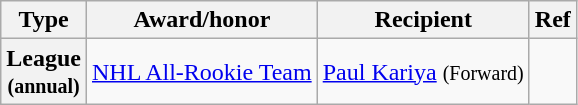<table class="wikitable">
<tr>
<th scope="col">Type</th>
<th scope="col">Award/honor</th>
<th scope="col">Recipient</th>
<th scope="col">Ref</th>
</tr>
<tr>
<th scope="row">League<br><small>(annual)</small></th>
<td><a href='#'>NHL All-Rookie Team</a></td>
<td><a href='#'>Paul Kariya</a> <small>(Forward)</small></td>
<td></td>
</tr>
</table>
